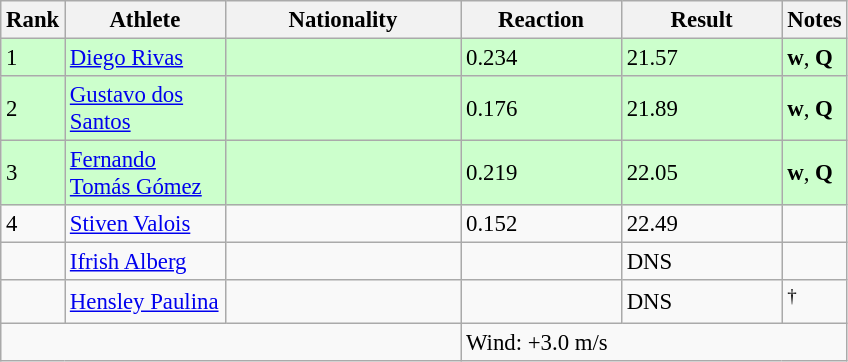<table class="wikitable" style="font-size:95%" style="width:35em;" style="text-align:center">
<tr>
<th>Rank</th>
<th width=100>Athlete</th>
<th width=150>Nationality</th>
<th width=100>Reaction</th>
<th width=100>Result</th>
<th>Notes</th>
</tr>
<tr bgcolor=ccffcc>
<td>1</td>
<td align=left><a href='#'>Diego Rivas</a></td>
<td align=left></td>
<td>0.234</td>
<td>21.57</td>
<td><strong>w</strong>, <strong>Q</strong></td>
</tr>
<tr bgcolor=ccffcc>
<td>2</td>
<td align=left><a href='#'>Gustavo dos Santos</a></td>
<td align=left></td>
<td>0.176</td>
<td>21.89</td>
<td><strong>w</strong>, <strong>Q</strong></td>
</tr>
<tr bgcolor=ccffcc>
<td>3</td>
<td align=left><a href='#'>Fernando Tomás Gómez</a></td>
<td align=left></td>
<td>0.219</td>
<td>22.05</td>
<td><strong>w</strong>, <strong>Q</strong></td>
</tr>
<tr>
<td>4</td>
<td align=left><a href='#'>Stiven Valois</a></td>
<td align=left></td>
<td>0.152</td>
<td>22.49</td>
<td></td>
</tr>
<tr>
<td></td>
<td align=left><a href='#'>Ifrish Alberg</a></td>
<td align=left></td>
<td></td>
<td>DNS</td>
<td></td>
</tr>
<tr>
<td></td>
<td align=left><a href='#'>Hensley Paulina</a></td>
<td align=left></td>
<td></td>
<td>DNS</td>
<td><sup>†</sup></td>
</tr>
<tr class="sortbottom">
<td colspan=3></td>
<td colspan="3" style="text-align:left;">Wind: +3.0 m/s</td>
</tr>
</table>
